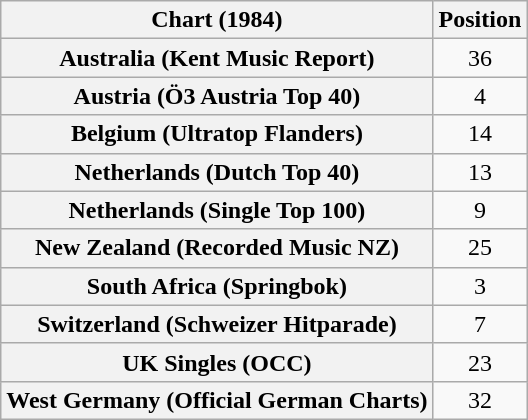<table class="wikitable sortable plainrowheaders">
<tr>
<th scope="col">Chart (1984)</th>
<th scope="col">Position</th>
</tr>
<tr>
<th scope="row">Australia (Kent Music Report)</th>
<td style="text-align:center;">36</td>
</tr>
<tr>
<th scope="row">Austria (Ö3 Austria Top 40)</th>
<td style="text-align:center;">4</td>
</tr>
<tr>
<th scope="row">Belgium (Ultratop Flanders)</th>
<td style="text-align:center;">14</td>
</tr>
<tr>
<th scope="row">Netherlands (Dutch Top 40)</th>
<td style="text-align:center;">13</td>
</tr>
<tr>
<th scope="row">Netherlands (Single Top 100)</th>
<td style="text-align:center;">9</td>
</tr>
<tr>
<th scope="row">New Zealand (Recorded Music NZ)</th>
<td style="text-align:center;">25</td>
</tr>
<tr>
<th scope="row">South Africa (Springbok)</th>
<td style="text-align:center;">3</td>
</tr>
<tr>
<th scope="row">Switzerland (Schweizer Hitparade)</th>
<td style="text-align:center;">7</td>
</tr>
<tr>
<th scope="row">UK Singles (OCC)</th>
<td style="text-align:center;">23</td>
</tr>
<tr>
<th scope="row">West Germany (Official German Charts)</th>
<td style="text-align:center;">32</td>
</tr>
</table>
